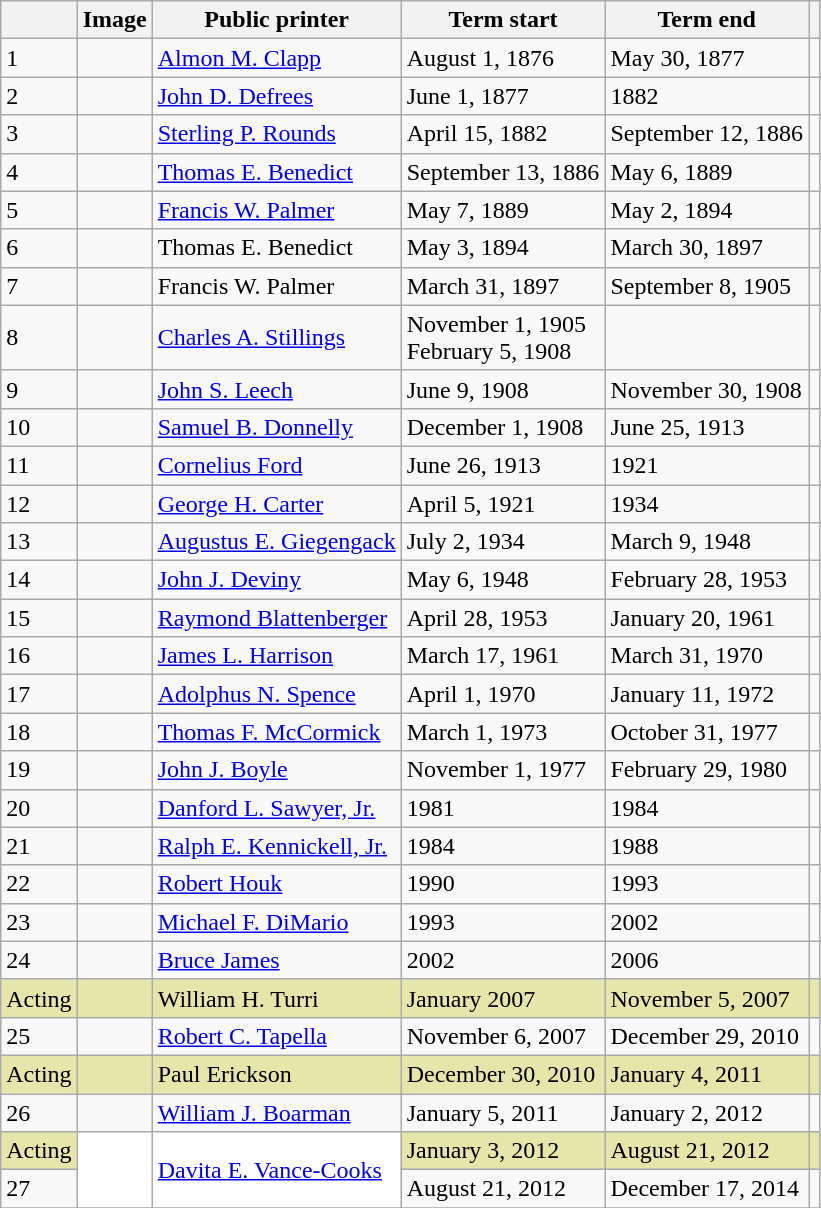<table class="wikitable">
<tr>
<th></th>
<th>Image</th>
<th>Public printer</th>
<th>Term start</th>
<th>Term end</th>
<th></th>
</tr>
<tr>
<td>1</td>
<td></td>
<td><a href='#'>Almon M. Clapp</a></td>
<td>August 1, 1876</td>
<td>May 30, 1877</td>
<td></td>
</tr>
<tr>
<td>2</td>
<td></td>
<td><a href='#'>John D. Defrees</a></td>
<td>June 1, 1877</td>
<td>1882</td>
<td></td>
</tr>
<tr>
<td>3</td>
<td></td>
<td><a href='#'>Sterling P. Rounds</a></td>
<td>April 15, 1882</td>
<td>September 12, 1886</td>
<td></td>
</tr>
<tr>
<td>4</td>
<td></td>
<td><a href='#'>Thomas E. Benedict</a></td>
<td>September 13, 1886</td>
<td>May 6, 1889</td>
<td></td>
</tr>
<tr>
<td>5</td>
<td></td>
<td><a href='#'>Francis W. Palmer</a></td>
<td>May 7, 1889</td>
<td>May 2, 1894</td>
<td></td>
</tr>
<tr>
<td>6</td>
<td></td>
<td>Thomas E. Benedict</td>
<td>May 3, 1894</td>
<td>March 30, 1897</td>
<td></td>
</tr>
<tr>
<td>7</td>
<td></td>
<td>Francis W. Palmer</td>
<td>March 31, 1897</td>
<td>September 8, 1905</td>
<td></td>
</tr>
<tr>
<td>8</td>
<td></td>
<td><a href='#'>Charles A. Stillings</a></td>
<td>November 1, 1905<br>February 5, 1908</td>
<td></td>
</tr>
<tr>
<td>9</td>
<td></td>
<td><a href='#'>John S. Leech</a></td>
<td>June 9, 1908</td>
<td>November 30, 1908</td>
<td></td>
</tr>
<tr>
<td>10</td>
<td></td>
<td><a href='#'>Samuel B. Donnelly</a></td>
<td>December 1, 1908</td>
<td>June 25, 1913</td>
<td></td>
</tr>
<tr>
<td>11</td>
<td></td>
<td><a href='#'>Cornelius Ford</a></td>
<td>June 26, 1913</td>
<td>1921</td>
<td></td>
</tr>
<tr>
<td>12</td>
<td></td>
<td><a href='#'>George H. Carter</a></td>
<td>April 5, 1921</td>
<td>1934</td>
<td></td>
</tr>
<tr>
<td>13</td>
<td></td>
<td><a href='#'>Augustus E. Giegengack</a></td>
<td>July 2, 1934</td>
<td>March 9, 1948</td>
<td></td>
</tr>
<tr>
<td>14</td>
<td></td>
<td><a href='#'>John J. Deviny</a></td>
<td>May 6, 1948</td>
<td>February 28, 1953</td>
<td></td>
</tr>
<tr>
<td>15</td>
<td></td>
<td><a href='#'>Raymond Blattenberger</a></td>
<td>April 28, 1953</td>
<td>January 20, 1961</td>
<td></td>
</tr>
<tr>
<td>16</td>
<td></td>
<td><a href='#'>James L. Harrison</a></td>
<td>March 17, 1961</td>
<td>March 31, 1970</td>
<td></td>
</tr>
<tr>
<td>17</td>
<td></td>
<td><a href='#'>Adolphus N. Spence</a></td>
<td>April 1, 1970</td>
<td>January 11, 1972</td>
<td></td>
</tr>
<tr>
<td>18</td>
<td></td>
<td><a href='#'>Thomas F. McCormick</a></td>
<td>March 1, 1973</td>
<td>October 31, 1977</td>
<td></td>
</tr>
<tr>
<td>19</td>
<td></td>
<td><a href='#'>John J. Boyle</a></td>
<td>November 1, 1977</td>
<td>February 29, 1980</td>
<td></td>
</tr>
<tr>
<td>20</td>
<td></td>
<td><a href='#'>Danford L. Sawyer, Jr.</a></td>
<td>1981</td>
<td>1984</td>
<td></td>
</tr>
<tr>
<td>21</td>
<td></td>
<td><a href='#'>Ralph E. Kennickell, Jr.</a></td>
<td>1984</td>
<td>1988</td>
<td></td>
</tr>
<tr>
<td>22</td>
<td></td>
<td><a href='#'>Robert Houk</a></td>
<td>1990</td>
<td>1993</td>
<td></td>
</tr>
<tr>
<td>23</td>
<td></td>
<td><a href='#'>Michael F. DiMario</a></td>
<td>1993</td>
<td>2002</td>
<td></td>
</tr>
<tr>
<td>24</td>
<td></td>
<td><a href='#'>Bruce James</a></td>
<td>2002</td>
<td>2006</td>
<td></td>
</tr>
<tr bgcolor="#e6e6aa">
<td>Acting</td>
<td></td>
<td>William H. Turri</td>
<td>January 2007</td>
<td>November 5, 2007</td>
<td></td>
</tr>
<tr>
<td>25</td>
<td></td>
<td><a href='#'>Robert C. Tapella</a></td>
<td>November 6, 2007</td>
<td>December 29, 2010</td>
<td></td>
</tr>
<tr bgcolor="#e6e6aa">
<td>Acting</td>
<td></td>
<td>Paul Erickson</td>
<td>December 30, 2010</td>
<td>January 4, 2011</td>
<td></td>
</tr>
<tr>
<td>26</td>
<td></td>
<td><a href='#'>William J. Boarman</a></td>
<td>January 5, 2011</td>
<td>January 2, 2012</td>
<td></td>
</tr>
<tr bgcolor="#e6e6aa">
<td>Acting</td>
<td rowspan="2" bgcolor="#ffffff"></td>
<td rowspan="2" bgcolor="#ffffff"><a href='#'>Davita E. Vance-Cooks</a></td>
<td>January 3, 2012</td>
<td>August 21, 2012</td>
<td></td>
</tr>
<tr>
<td>27</td>
<td>August 21, 2012</td>
<td>December 17, 2014</td>
<td></td>
</tr>
<tr>
</tr>
</table>
